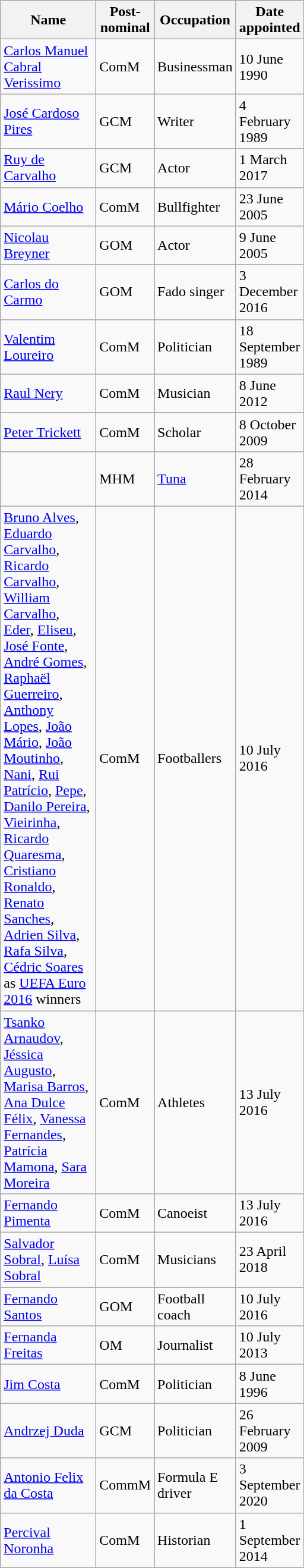<table class="wikitable sortable">
<tr>
<th scope="col" style="width:100px;">Name</th>
<th scope="col" style="width:50px;">Post-nominal</th>
<th scope="col" style="width:50px;">Occupation</th>
<th scope="col" style="width:50px;">Date appointed</th>
</tr>
<tr>
<td><a href='#'>Carlos Manuel Cabral Verissimo</a></td>
<td>ComM</td>
<td>Businessman</td>
<td data-sort-value="1990-06-10">10 June 1990</td>
</tr>
<tr>
<td><a href='#'>José Cardoso Pires</a></td>
<td>GCM</td>
<td>Writer</td>
<td data-sort-value="1989-02-04">4 February 1989</td>
</tr>
<tr>
<td><a href='#'>Ruy de Carvalho</a></td>
<td>GCM</td>
<td>Actor</td>
<td data-sort-value="2017-03-01">1 March 2017</td>
</tr>
<tr>
<td><a href='#'>Mário Coelho</a></td>
<td>ComM</td>
<td>Bullfighter</td>
<td data-sort-value="2005-06-23">23 June 2005</td>
</tr>
<tr>
<td><a href='#'>Nicolau Breyner</a></td>
<td>GOM</td>
<td>Actor</td>
<td data-sort-value="2005-06-09">9 June 2005</td>
</tr>
<tr>
<td><a href='#'>Carlos do Carmo</a></td>
<td>GOM</td>
<td>Fado singer</td>
<td data-sort-value="2016-12-03">3 December 2016</td>
</tr>
<tr>
<td><a href='#'>Valentim Loureiro</a></td>
<td>ComM</td>
<td>Politician</td>
<td data-sort-value="1989-09-18">18 September 1989</td>
</tr>
<tr>
<td><a href='#'>Raul Nery</a></td>
<td>ComM</td>
<td>Musician</td>
<td data-sort-value="2012-06-08">8 June 2012</td>
</tr>
<tr>
<td><a href='#'>Peter Trickett</a></td>
<td>ComM</td>
<td>Scholar</td>
<td data-sort-value="2009-10-08">8 October 2009</td>
</tr>
<tr>
<td></td>
<td>MHM</td>
<td><a href='#'>Tuna</a></td>
<td data-sort-value="2014-02-28">28 February 2014</td>
</tr>
<tr>
<td><a href='#'>Bruno Alves</a>, <a href='#'>Eduardo Carvalho</a>, <a href='#'>Ricardo Carvalho</a>, <a href='#'>William Carvalho</a>, <a href='#'>Eder</a>, <a href='#'>Eliseu</a>, <a href='#'>José Fonte</a>, <a href='#'>André Gomes</a>, <a href='#'>Raphaël Guerreiro</a>, <a href='#'>Anthony Lopes</a>, <a href='#'>João Mário</a>, <a href='#'>João Moutinho</a>, <a href='#'>Nani</a>, <a href='#'>Rui Patrício</a>, <a href='#'>Pepe</a>, <a href='#'>Danilo Pereira</a>, <a href='#'>Vieirinha</a>, <a href='#'>Ricardo Quaresma</a>, <a href='#'>Cristiano Ronaldo</a>, <a href='#'>Renato Sanches</a>, <a href='#'>Adrien Silva</a>, <a href='#'>Rafa Silva</a>, <a href='#'>Cédric Soares</a> as <a href='#'>UEFA Euro 2016</a> winners</td>
<td>ComM</td>
<td>Footballers</td>
<td data-sort-value="2016-07-10">10 July 2016</td>
</tr>
<tr>
<td><a href='#'>Tsanko Arnaudov</a>, <a href='#'>Jéssica Augusto</a>, <a href='#'>Marisa Barros</a>, <a href='#'>Ana Dulce Félix</a>, <a href='#'>Vanessa Fernandes</a>, <a href='#'>Patrícia Mamona</a>, <a href='#'>Sara Moreira</a></td>
<td>ComM</td>
<td>Athletes</td>
<td data-sort-value="2016-07-13">13 July 2016</td>
</tr>
<tr>
<td><a href='#'>Fernando Pimenta</a></td>
<td>ComM</td>
<td>Canoeist</td>
<td data-sort-value="2016-07-13">13 July 2016</td>
</tr>
<tr>
<td><a href='#'>Salvador Sobral</a>, <a href='#'>Luísa Sobral</a></td>
<td>ComM</td>
<td>Musicians</td>
<td data-sort-value="2018-04-23">23 April 2018</td>
</tr>
<tr>
<td><a href='#'>Fernando Santos</a></td>
<td>GOM</td>
<td>Football coach</td>
<td data-sort-value="2016-07-10">10 July 2016</td>
</tr>
<tr>
<td><a href='#'>Fernanda Freitas</a></td>
<td>OM</td>
<td>Journalist</td>
<td data-sort-value="2013-07-10">10 July 2013</td>
</tr>
<tr>
<td><a href='#'>Jim Costa</a></td>
<td>ComM</td>
<td>Politician</td>
<td data-sort-value="1996-06-08">8 June 1996</td>
</tr>
<tr>
<td><a href='#'>Andrzej Duda</a></td>
<td>GCM</td>
<td>Politician</td>
<td data-sort-value="2009-02-26">26 February 2009</td>
</tr>
<tr>
<td><a href='#'>Antonio Felix da Costa</a></td>
<td>CommM</td>
<td>Formula E driver</td>
<td data-sort-value="2020-09-02">3 September 2020</td>
</tr>
<tr>
<td><a href='#'>Percival Noronha</a></td>
<td>ComM</td>
<td>Historian</td>
<td>1 September 2014</td>
</tr>
</table>
